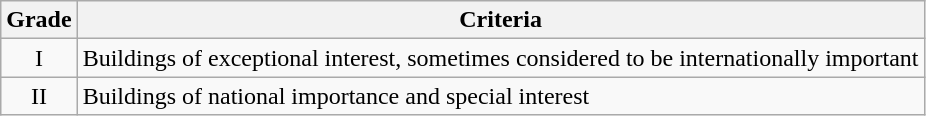<table class="wikitable">
<tr>
<th>Grade</th>
<th>Criteria</th>
</tr>
<tr>
<td align="center" >I</td>
<td>Buildings of exceptional interest, sometimes considered to be internationally important</td>
</tr>
<tr>
<td align="center" >II</td>
<td>Buildings of national importance and special interest</td>
</tr>
</table>
